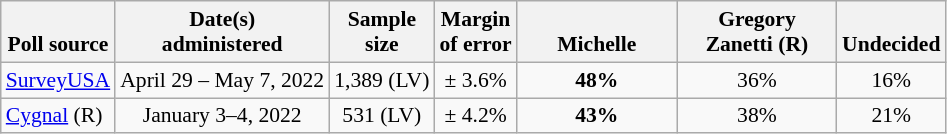<table class="wikitable" style="font-size:90%;text-align:center;">
<tr valign=bottom>
<th>Poll source</th>
<th>Date(s)<br>administered</th>
<th>Sample<br>size</th>
<th>Margin<br>of error</th>
<th style="width:100px;">Michelle<br></th>
<th style="width:100px;">Gregory<br>Zanetti (R)</th>
<th>Undecided</th>
</tr>
<tr>
<td style="text-align:left;"><a href='#'>SurveyUSA</a></td>
<td>April 29 – May 7, 2022</td>
<td>1,389 (LV)</td>
<td>± 3.6%</td>
<td><strong>48%</strong></td>
<td>36%</td>
<td>16%</td>
</tr>
<tr>
<td style="text-align:left;"><a href='#'>Cygnal</a> (R)</td>
<td>January 3–4, 2022</td>
<td>531 (LV)</td>
<td>± 4.2%</td>
<td><strong>43%</strong></td>
<td>38%</td>
<td>21%</td>
</tr>
</table>
